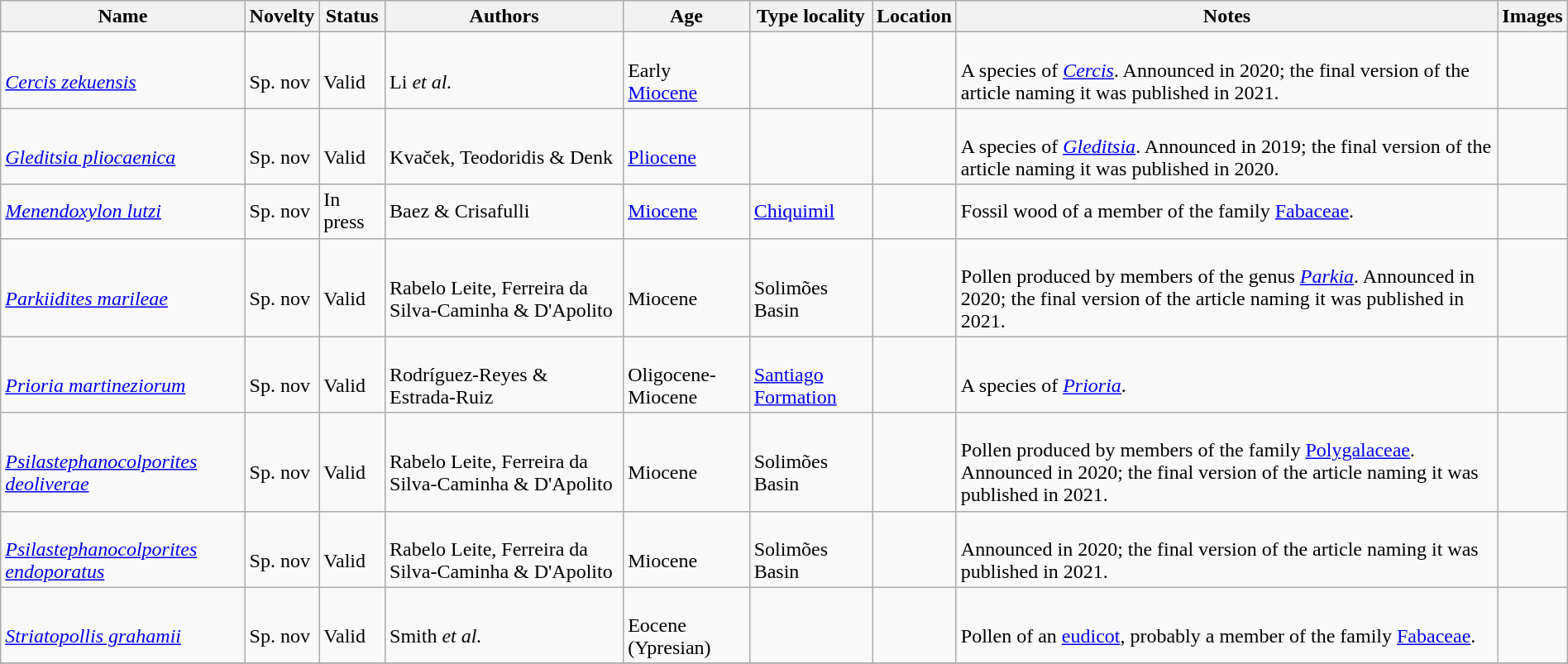<table class="wikitable sortable" align="center" width="100%">
<tr>
<th>Name</th>
<th>Novelty</th>
<th>Status</th>
<th>Authors</th>
<th>Age</th>
<th>Type locality</th>
<th>Location</th>
<th>Notes</th>
<th>Images</th>
</tr>
<tr>
<td><br><em><a href='#'>Cercis zekuensis</a></em></td>
<td><br>Sp. nov</td>
<td><br>Valid</td>
<td><br>Li <em>et al.</em></td>
<td><br>Early <a href='#'>Miocene</a></td>
<td></td>
<td><br></td>
<td><br>A species of <em><a href='#'>Cercis</a></em>. Announced in 2020; the final version of the article naming it was published in 2021.</td>
<td></td>
</tr>
<tr>
<td><br><em><a href='#'>Gleditsia pliocaenica</a></em></td>
<td><br>Sp. nov</td>
<td><br>Valid</td>
<td><br>Kvaček, Teodoridis & Denk</td>
<td><br><a href='#'>Pliocene</a></td>
<td></td>
<td><br></td>
<td><br>A species of <em><a href='#'>Gleditsia</a></em>. Announced in 2019; the final version of the article naming it was published in 2020.</td>
<td></td>
</tr>
<tr>
<td><em><a href='#'>Menendoxylon lutzi</a></em></td>
<td>Sp. nov</td>
<td>In press</td>
<td>Baez & Crisafulli</td>
<td><a href='#'>Miocene</a></td>
<td><a href='#'>Chiquimil</a></td>
<td></td>
<td>Fossil wood of a member of the family <a href='#'>Fabaceae</a>.</td>
<td></td>
</tr>
<tr>
<td><br><em><a href='#'>Parkiidites marileae</a></em></td>
<td><br>Sp. nov</td>
<td><br>Valid</td>
<td><br>Rabelo Leite, Ferreira da Silva-Caminha & D'Apolito</td>
<td><br>Miocene</td>
<td><br>Solimões Basin</td>
<td><br></td>
<td><br>Pollen produced by members of the genus <em><a href='#'>Parkia</a></em>. Announced in 2020; the final version of the article naming it was published in 2021.</td>
<td></td>
</tr>
<tr>
<td><br><em><a href='#'>Prioria martineziorum</a></em></td>
<td><br>Sp. nov</td>
<td><br>Valid</td>
<td><br>Rodríguez-Reyes & Estrada-Ruiz</td>
<td><br>Oligocene-Miocene</td>
<td><br><a href='#'>Santiago Formation</a></td>
<td><br></td>
<td><br>A species of <em><a href='#'>Prioria</a></em>.</td>
<td></td>
</tr>
<tr>
<td><br><em><a href='#'>Psilastephanocolporites deoliverae</a></em></td>
<td><br>Sp. nov</td>
<td><br>Valid</td>
<td><br>Rabelo Leite, Ferreira da Silva-Caminha & D'Apolito</td>
<td><br>Miocene</td>
<td><br>Solimões Basin</td>
<td><br></td>
<td><br>Pollen produced by members of the family <a href='#'>Polygalaceae</a>. Announced in 2020; the final version of the article naming it was published in 2021.</td>
<td></td>
</tr>
<tr>
<td><br><em><a href='#'>Psilastephanocolporites endoporatus</a></em></td>
<td><br>Sp. nov</td>
<td><br>Valid</td>
<td><br>Rabelo Leite, Ferreira da Silva-Caminha & D'Apolito</td>
<td><br>Miocene</td>
<td><br>Solimões Basin</td>
<td><br></td>
<td><br>Announced in 2020; the final version of the article naming it was published in 2021.</td>
<td></td>
</tr>
<tr>
<td><br><em><a href='#'>Striatopollis grahamii</a></em></td>
<td><br>Sp. nov</td>
<td><br>Valid</td>
<td><br>Smith <em>et al.</em></td>
<td><br>Eocene (Ypresian)</td>
<td></td>
<td><br></td>
<td><br>Pollen of an <a href='#'>eudicot</a>, probably a member of the family <a href='#'>Fabaceae</a>.</td>
<td></td>
</tr>
<tr>
</tr>
</table>
